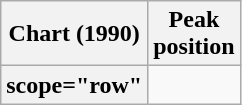<table class="wikitable plainrowheaders sortable">
<tr>
<th scope="col">Chart (1990)</th>
<th scope="col">Peak<br>position</th>
</tr>
<tr>
<th>scope="row" </th>
</tr>
</table>
